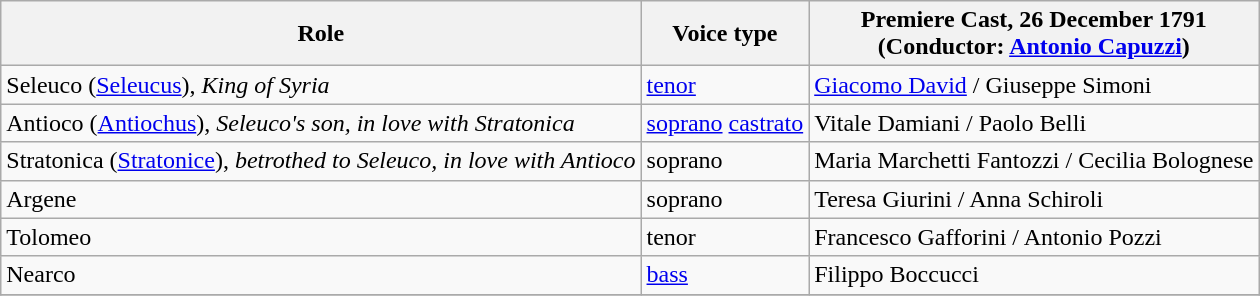<table class="wikitable">
<tr>
<th>Role</th>
<th>Voice type</th>
<th>Premiere Cast, 26 December 1791<br>(Conductor: <a href='#'>Antonio Capuzzi</a>)</th>
</tr>
<tr>
<td>Seleuco (<a href='#'>Seleucus</a>), <em>King of Syria</em></td>
<td><a href='#'>tenor</a></td>
<td><a href='#'>Giacomo David</a> / Giuseppe Simoni</td>
</tr>
<tr>
<td>Antioco (<a href='#'>Antiochus</a>), <em>Seleuco's son, in love with Stratonica</em></td>
<td><a href='#'>soprano</a> <a href='#'>castrato</a></td>
<td>Vitale Damiani / Paolo Belli</td>
</tr>
<tr>
<td>Stratonica (<a href='#'>Stratonice</a>), <em>betrothed to Seleuco, in love with Antioco</em></td>
<td>soprano</td>
<td>Maria Marchetti Fantozzi / Cecilia Bolognese</td>
</tr>
<tr>
<td>Argene</td>
<td>soprano</td>
<td>Teresa Giurini / Anna Schiroli</td>
</tr>
<tr>
<td>Tolomeo</td>
<td>tenor</td>
<td>Francesco Gafforini / Antonio Pozzi</td>
</tr>
<tr>
<td>Nearco</td>
<td><a href='#'>bass</a></td>
<td>Filippo Boccucci</td>
</tr>
<tr>
</tr>
</table>
